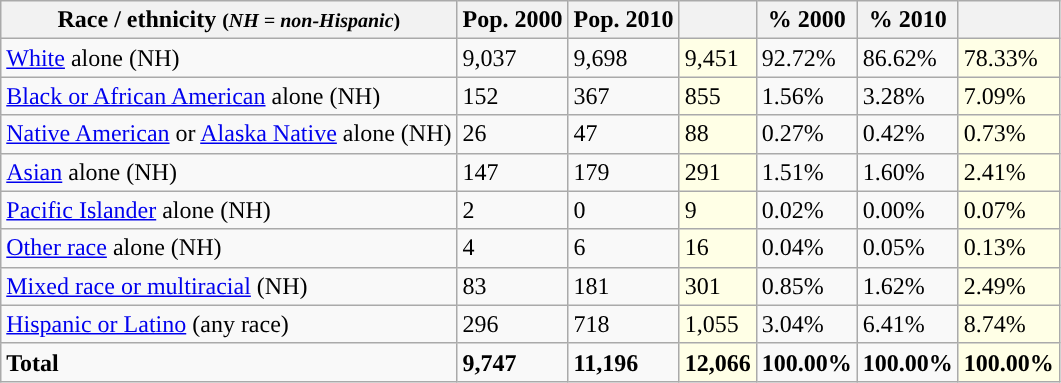<table class="wikitable">
<tr>
<th>Race / ethnicity <small>(<em>NH = non-Hispanic</em>)</small></th>
<th>Pop. 2000</th>
<th>Pop. 2010</th>
<th></th>
<th>% 2000</th>
<th>% 2010</th>
<th></th>
</tr>
<tr>
<td><a href='#'>White</a> alone (NH)</td>
<td>9,037</td>
<td>9,698</td>
<td style='background: #ffffe6;'>9,451</td>
<td>92.72%</td>
<td>86.62%</td>
<td style='background: #ffffe6;'>78.33%</td>
</tr>
<tr>
<td><a href='#'>Black or African American</a> alone (NH)</td>
<td>152</td>
<td>367</td>
<td style='background: #ffffe6;'>855</td>
<td>1.56%</td>
<td>3.28%</td>
<td style='background: #ffffe6;'>7.09%</td>
</tr>
<tr>
<td><a href='#'>Native American</a> or <a href='#'>Alaska Native</a> alone (NH)</td>
<td>26</td>
<td>47</td>
<td style='background: #ffffe6;'>88</td>
<td>0.27%</td>
<td>0.42%</td>
<td style='background: #ffffe6;'>0.73%</td>
</tr>
<tr>
<td><a href='#'>Asian</a> alone (NH)</td>
<td>147</td>
<td>179</td>
<td style='background: #ffffe6;'>291</td>
<td>1.51%</td>
<td>1.60%</td>
<td style='background: #ffffe6;'>2.41%</td>
</tr>
<tr>
<td><a href='#'>Pacific Islander</a> alone (NH)</td>
<td>2</td>
<td>0</td>
<td style='background: #ffffe6;'>9</td>
<td>0.02%</td>
<td>0.00%</td>
<td style='background: #ffffe6;'>0.07%</td>
</tr>
<tr>
<td><a href='#'>Other race</a> alone (NH)</td>
<td>4</td>
<td>6</td>
<td style='background: #ffffe6;'>16</td>
<td>0.04%</td>
<td>0.05%</td>
<td style='background: #ffffe6;'>0.13%</td>
</tr>
<tr>
<td><a href='#'>Mixed race or multiracial</a> (NH)</td>
<td>83</td>
<td>181</td>
<td style='background: #ffffe6;'>301</td>
<td>0.85%</td>
<td>1.62%</td>
<td style='background: #ffffe6;'>2.49%</td>
</tr>
<tr>
<td><a href='#'>Hispanic or Latino</a> (any race)</td>
<td>296</td>
<td>718</td>
<td style='background: #ffffe6;'>1,055</td>
<td>3.04%</td>
<td>6.41%</td>
<td style='background: #ffffe6;'>8.74%</td>
</tr>
<tr>
<td><strong>Total</strong></td>
<td><strong>9,747</strong></td>
<td><strong>11,196</strong></td>
<td style='background: #ffffe6;'><strong>12,066</strong></td>
<td><strong>100.00%</strong></td>
<td><strong>100.00%</strong></td>
<td style='background: #ffffe6;'><strong>100.00%</strong></td>
</tr>
</table>
